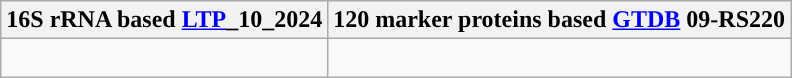<table class="wikitable">
<tr>
<th colspan=1>16S rRNA based <a href='#'>LTP</a>_10_2024</th>
<th colspan=1>120 marker proteins based <a href='#'>GTDB</a> 09-RS220</th>
</tr>
<tr>
<td style="vertical-align:top"><br></td>
<td><br></td>
</tr>
</table>
